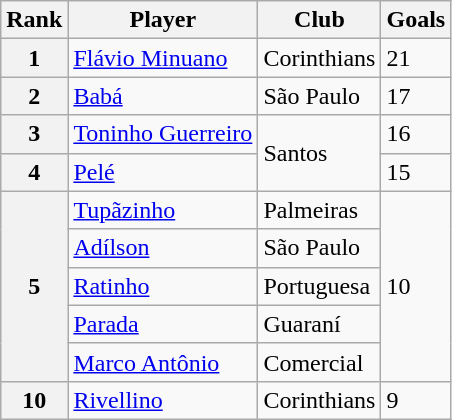<table class="wikitable">
<tr>
<th>Rank</th>
<th>Player</th>
<th>Club</th>
<th>Goals</th>
</tr>
<tr>
<th>1</th>
<td><a href='#'>Flávio Minuano</a></td>
<td>Corinthians</td>
<td>21</td>
</tr>
<tr>
<th>2</th>
<td><a href='#'>Babá</a></td>
<td>São Paulo</td>
<td>17</td>
</tr>
<tr>
<th>3</th>
<td><a href='#'>Toninho Guerreiro</a></td>
<td rowspan="2">Santos</td>
<td>16</td>
</tr>
<tr>
<th>4</th>
<td><a href='#'>Pelé</a></td>
<td>15</td>
</tr>
<tr>
<th rowspan="5">5</th>
<td><a href='#'>Tupãzinho</a></td>
<td>Palmeiras</td>
<td rowspan="5">10</td>
</tr>
<tr>
<td><a href='#'>Adílson</a></td>
<td>São Paulo</td>
</tr>
<tr>
<td><a href='#'>Ratinho</a></td>
<td>Portuguesa</td>
</tr>
<tr>
<td><a href='#'>Parada</a></td>
<td>Guaraní</td>
</tr>
<tr>
<td><a href='#'>Marco Antônio</a></td>
<td>Comercial</td>
</tr>
<tr>
<th>10</th>
<td><a href='#'>Rivellino</a></td>
<td>Corinthians</td>
<td>9</td>
</tr>
</table>
